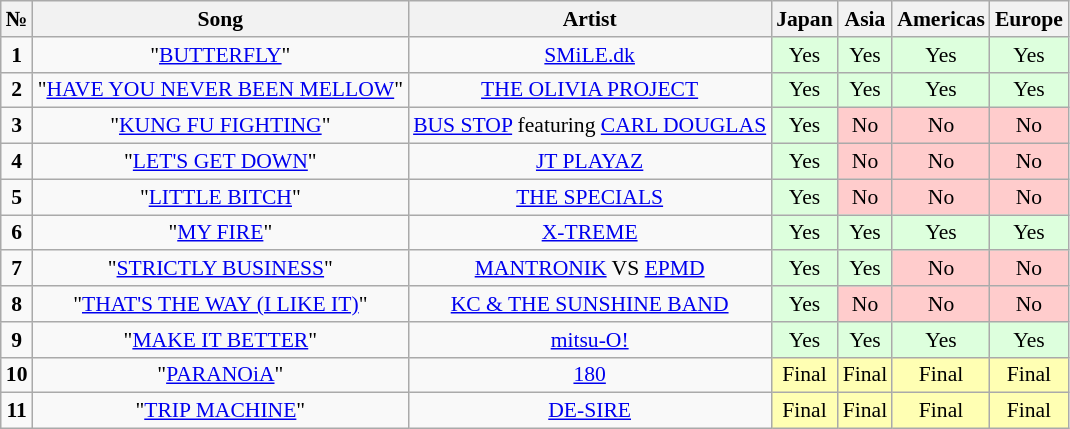<table class="wikitable sortable" style="font-size:90%; text-align:center;">
<tr>
<th>№</th>
<th>Song</th>
<th>Artist</th>
<th>Japan</th>
<th>Asia</th>
<th>Americas</th>
<th>Europe</th>
</tr>
<tr>
<td><strong>1</strong></td>
<td>"<a href='#'>BUTTERFLY</a>"</td>
<td><a href='#'>SMiLE.dk</a></td>
<td style="background:#dfd;">Yes</td>
<td style="background:#dfd;">Yes</td>
<td style="background:#dfd;">Yes</td>
<td style="background:#dfd;">Yes</td>
</tr>
<tr>
<td><strong>2</strong></td>
<td>"<a href='#'>HAVE YOU NEVER BEEN MELLOW</a>"</td>
<td><a href='#'>THE OLIVIA PROJECT</a></td>
<td style="background:#dfd;">Yes</td>
<td style="background:#dfd;">Yes</td>
<td style="background:#dfd;">Yes</td>
<td style="background:#dfd;">Yes</td>
</tr>
<tr>
<td><strong>3</strong></td>
<td>"<a href='#'>KUNG FU FIGHTING</a>"</td>
<td><a href='#'>BUS STOP</a> featuring <a href='#'>CARL DOUGLAS</a></td>
<td style="background:#dfd;">Yes</td>
<td style="background:#fcc;">No</td>
<td style="background:#fcc;">No</td>
<td style="background:#fcc;">No</td>
</tr>
<tr>
<td><strong>4</strong></td>
<td>"<a href='#'>LET'S GET DOWN</a>"</td>
<td><a href='#'>JT PLAYAZ</a></td>
<td style="background:#dfd;">Yes</td>
<td style="background:#fcc;">No</td>
<td style="background:#fcc;">No</td>
<td style="background:#fcc;">No</td>
</tr>
<tr>
<td><strong>5</strong></td>
<td>"<a href='#'>LITTLE BITCH</a>"</td>
<td><a href='#'>THE SPECIALS</a></td>
<td style="background:#dfd;">Yes</td>
<td style="background:#fcc;">No</td>
<td style="background:#fcc;">No</td>
<td style="background:#fcc;">No</td>
</tr>
<tr>
<td><strong>6</strong></td>
<td>"<a href='#'>MY FIRE</a>"</td>
<td><a href='#'>X-TREME</a></td>
<td style="background:#dfd;">Yes</td>
<td style="background:#dfd;">Yes</td>
<td style="background:#dfd;">Yes</td>
<td style="background:#dfd;">Yes</td>
</tr>
<tr>
<td><strong>7</strong></td>
<td>"<a href='#'>STRICTLY BUSINESS</a>"</td>
<td><a href='#'>MANTRONIK</a> VS <a href='#'>EPMD</a></td>
<td style="background:#dfd;">Yes</td>
<td style="background:#dfd;">Yes</td>
<td style="background:#fcc;">No</td>
<td style="background:#fcc;">No</td>
</tr>
<tr>
<td><strong>8</strong></td>
<td>"<a href='#'>THAT'S THE WAY (I LIKE IT)</a>"</td>
<td><a href='#'>KC & THE SUNSHINE BAND</a></td>
<td style="background:#dfd;">Yes</td>
<td style="background:#fcc;">No</td>
<td style="background:#fcc;">No</td>
<td style="background:#fcc;">No</td>
</tr>
<tr>
<td><strong>9</strong></td>
<td>"<a href='#'>MAKE IT BETTER</a>"</td>
<td><a href='#'>mitsu-O!</a></td>
<td style="background:#dfd;">Yes</td>
<td style="background:#dfd;">Yes</td>
<td style="background:#dfd;">Yes</td>
<td style="background:#dfd;">Yes</td>
</tr>
<tr>
<td><strong>10</strong></td>
<td>"<a href='#'>PARANOiA</a>"</td>
<td><a href='#'>180</a></td>
<td style="background:#FFFFB3;">Final</td>
<td style="background:#FFFFB3;">Final</td>
<td style="background:#FFFFB3;">Final</td>
<td style="background:#FFFFB3;">Final</td>
</tr>
<tr>
<td><strong>11</strong></td>
<td>"<a href='#'>TRIP MACHINE</a>"</td>
<td><a href='#'>DE-SIRE</a></td>
<td style="background:#FFFFB3;">Final</td>
<td style="background:#FFFFB3;">Final</td>
<td style="background:#FFFFB3;">Final</td>
<td style="background:#FFFFB3;">Final</td>
</tr>
</table>
